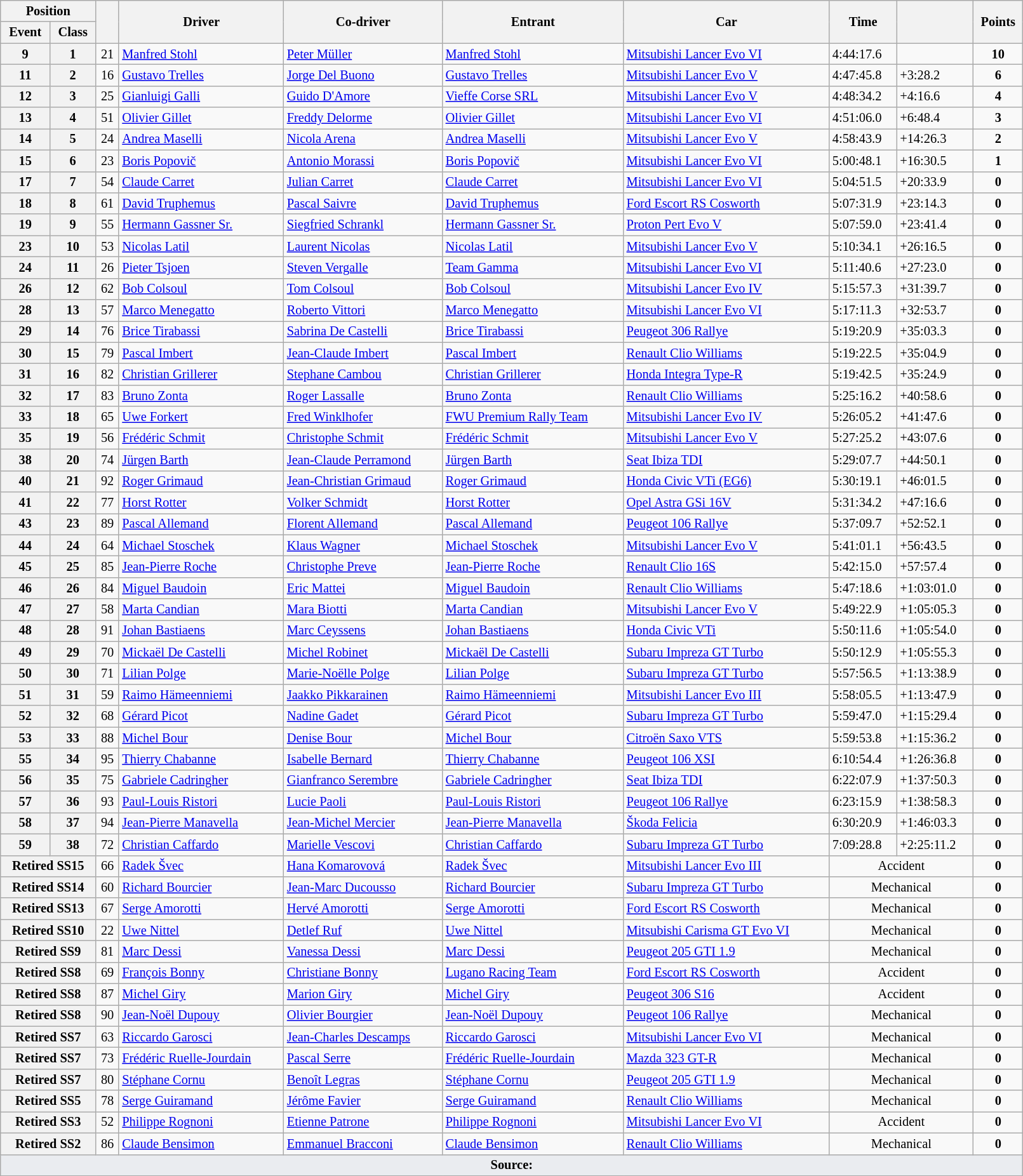<table class="wikitable" width=85% style="font-size: 85%;">
<tr>
<th colspan="2">Position</th>
<th rowspan="2"></th>
<th rowspan="2">Driver</th>
<th rowspan="2">Co-driver</th>
<th rowspan="2">Entrant</th>
<th rowspan="2">Car</th>
<th rowspan="2">Time</th>
<th rowspan="2"></th>
<th rowspan="2">Points</th>
</tr>
<tr>
<th>Event</th>
<th>Class</th>
</tr>
<tr>
<th>9</th>
<th>1</th>
<td align="center">21</td>
<td> <a href='#'>Manfred Stohl</a></td>
<td> <a href='#'>Peter Müller</a></td>
<td> <a href='#'>Manfred Stohl</a></td>
<td><a href='#'>Mitsubishi Lancer Evo VI</a></td>
<td>4:44:17.6</td>
<td></td>
<td align="center"><strong>10</strong></td>
</tr>
<tr>
<th>11</th>
<th>2</th>
<td align="center">16</td>
<td> <a href='#'>Gustavo Trelles</a></td>
<td> <a href='#'>Jorge Del Buono</a></td>
<td> <a href='#'>Gustavo Trelles</a></td>
<td><a href='#'>Mitsubishi Lancer Evo V</a></td>
<td>4:47:45.8</td>
<td>+3:28.2</td>
<td align="center"><strong>6</strong></td>
</tr>
<tr>
<th>12</th>
<th>3</th>
<td align="center">25</td>
<td> <a href='#'>Gianluigi Galli</a></td>
<td> <a href='#'>Guido D'Amore</a></td>
<td> <a href='#'>Vieffe Corse SRL</a></td>
<td><a href='#'>Mitsubishi Lancer Evo V</a></td>
<td>4:48:34.2</td>
<td>+4:16.6</td>
<td align="center"><strong>4</strong></td>
</tr>
<tr>
<th>13</th>
<th>4</th>
<td align="center">51</td>
<td> <a href='#'>Olivier Gillet</a></td>
<td> <a href='#'>Freddy Delorme</a></td>
<td> <a href='#'>Olivier Gillet</a></td>
<td><a href='#'>Mitsubishi Lancer Evo VI</a></td>
<td>4:51:06.0</td>
<td>+6:48.4</td>
<td align="center"><strong>3</strong></td>
</tr>
<tr>
<th>14</th>
<th>5</th>
<td align="center">24</td>
<td> <a href='#'>Andrea Maselli</a></td>
<td> <a href='#'>Nicola Arena</a></td>
<td> <a href='#'>Andrea Maselli</a></td>
<td><a href='#'>Mitsubishi Lancer Evo V</a></td>
<td>4:58:43.9</td>
<td>+14:26.3</td>
<td align="center"><strong>2</strong></td>
</tr>
<tr>
<th>15</th>
<th>6</th>
<td align="center">23</td>
<td> <a href='#'>Boris Popovič</a></td>
<td> <a href='#'>Antonio Morassi</a></td>
<td> <a href='#'>Boris Popovič</a></td>
<td><a href='#'>Mitsubishi Lancer Evo VI</a></td>
<td>5:00:48.1</td>
<td>+16:30.5</td>
<td align="center"><strong>1</strong></td>
</tr>
<tr>
<th>17</th>
<th>7</th>
<td align="center">54</td>
<td> <a href='#'>Claude Carret</a></td>
<td> <a href='#'>Julian Carret</a></td>
<td> <a href='#'>Claude Carret</a></td>
<td><a href='#'>Mitsubishi Lancer Evo VI</a></td>
<td>5:04:51.5</td>
<td>+20:33.9</td>
<td align="center"><strong>0</strong></td>
</tr>
<tr>
<th>18</th>
<th>8</th>
<td align="center">61</td>
<td> <a href='#'>David Truphemus</a></td>
<td> <a href='#'>Pascal Saivre</a></td>
<td> <a href='#'>David Truphemus</a></td>
<td><a href='#'>Ford Escort RS Cosworth</a></td>
<td>5:07:31.9</td>
<td>+23:14.3</td>
<td align="center"><strong>0</strong></td>
</tr>
<tr>
<th>19</th>
<th>9</th>
<td align="center">55</td>
<td> <a href='#'>Hermann Gassner Sr.</a></td>
<td> <a href='#'>Siegfried Schrankl</a></td>
<td> <a href='#'>Hermann Gassner Sr.</a></td>
<td><a href='#'>Proton Pert Evo V</a></td>
<td>5:07:59.0</td>
<td>+23:41.4</td>
<td align="center"><strong>0</strong></td>
</tr>
<tr>
<th>23</th>
<th>10</th>
<td align="center">53</td>
<td> <a href='#'>Nicolas Latil</a></td>
<td> <a href='#'>Laurent Nicolas</a></td>
<td> <a href='#'>Nicolas Latil</a></td>
<td><a href='#'>Mitsubishi Lancer Evo V</a></td>
<td>5:10:34.1</td>
<td>+26:16.5</td>
<td align="center"><strong>0</strong></td>
</tr>
<tr>
<th>24</th>
<th>11</th>
<td align="center">26</td>
<td> <a href='#'>Pieter Tsjoen</a></td>
<td> <a href='#'>Steven Vergalle</a></td>
<td> <a href='#'>Team Gamma</a></td>
<td><a href='#'>Mitsubishi Lancer Evo VI</a></td>
<td>5:11:40.6</td>
<td>+27:23.0</td>
<td align="center"><strong>0</strong></td>
</tr>
<tr>
<th>26</th>
<th>12</th>
<td align="center">62</td>
<td> <a href='#'>Bob Colsoul</a></td>
<td> <a href='#'>Tom Colsoul</a></td>
<td> <a href='#'>Bob Colsoul</a></td>
<td><a href='#'>Mitsubishi Lancer Evo IV</a></td>
<td>5:15:57.3</td>
<td>+31:39.7</td>
<td align="center"><strong>0</strong></td>
</tr>
<tr>
<th>28</th>
<th>13</th>
<td align="center">57</td>
<td> <a href='#'>Marco Menegatto</a></td>
<td> <a href='#'>Roberto Vittori</a></td>
<td> <a href='#'>Marco Menegatto</a></td>
<td><a href='#'>Mitsubishi Lancer Evo VI</a></td>
<td>5:17:11.3</td>
<td>+32:53.7</td>
<td align="center"><strong>0</strong></td>
</tr>
<tr>
<th>29</th>
<th>14</th>
<td align="center">76</td>
<td> <a href='#'>Brice Tirabassi</a></td>
<td> <a href='#'>Sabrina De Castelli</a></td>
<td> <a href='#'>Brice Tirabassi</a></td>
<td><a href='#'>Peugeot 306 Rallye</a></td>
<td>5:19:20.9</td>
<td>+35:03.3</td>
<td align="center"><strong>0</strong></td>
</tr>
<tr>
<th>30</th>
<th>15</th>
<td align="center">79</td>
<td> <a href='#'>Pascal Imbert</a></td>
<td> <a href='#'>Jean-Claude Imbert</a></td>
<td> <a href='#'>Pascal Imbert</a></td>
<td><a href='#'>Renault Clio Williams</a></td>
<td>5:19:22.5</td>
<td>+35:04.9</td>
<td align="center"><strong>0</strong></td>
</tr>
<tr>
<th>31</th>
<th>16</th>
<td align="center">82</td>
<td> <a href='#'>Christian Grillerer</a></td>
<td> <a href='#'>Stephane Cambou</a></td>
<td> <a href='#'>Christian Grillerer</a></td>
<td><a href='#'>Honda Integra Type-R</a></td>
<td>5:19:42.5</td>
<td>+35:24.9</td>
<td align="center"><strong>0</strong></td>
</tr>
<tr>
<th>32</th>
<th>17</th>
<td align="center">83</td>
<td> <a href='#'>Bruno Zonta</a></td>
<td> <a href='#'>Roger Lassalle</a></td>
<td> <a href='#'>Bruno Zonta</a></td>
<td><a href='#'>Renault Clio Williams</a></td>
<td>5:25:16.2</td>
<td>+40:58.6</td>
<td align="center"><strong>0</strong></td>
</tr>
<tr>
<th>33</th>
<th>18</th>
<td align="center">65</td>
<td> <a href='#'>Uwe Forkert</a></td>
<td> <a href='#'>Fred Winklhofer</a></td>
<td> <a href='#'>FWU Premium Rally Team</a></td>
<td><a href='#'>Mitsubishi Lancer Evo IV</a></td>
<td>5:26:05.2</td>
<td>+41:47.6</td>
<td align="center"><strong>0</strong></td>
</tr>
<tr>
<th>35</th>
<th>19</th>
<td align="center">56</td>
<td> <a href='#'>Frédéric Schmit</a></td>
<td> <a href='#'>Christophe Schmit</a></td>
<td> <a href='#'>Frédéric Schmit</a></td>
<td><a href='#'>Mitsubishi Lancer Evo V</a></td>
<td>5:27:25.2</td>
<td>+43:07.6</td>
<td align="center"><strong>0</strong></td>
</tr>
<tr>
<th>38</th>
<th>20</th>
<td align="center">74</td>
<td> <a href='#'>Jürgen Barth</a></td>
<td> <a href='#'>Jean-Claude Perramond</a></td>
<td> <a href='#'>Jürgen Barth</a></td>
<td><a href='#'>Seat Ibiza TDI</a></td>
<td>5:29:07.7</td>
<td>+44:50.1</td>
<td align="center"><strong>0</strong></td>
</tr>
<tr>
<th>40</th>
<th>21</th>
<td align="center">92</td>
<td> <a href='#'>Roger Grimaud</a></td>
<td> <a href='#'>Jean-Christian Grimaud</a></td>
<td> <a href='#'>Roger Grimaud</a></td>
<td><a href='#'>Honda Civic VTi (EG6)</a></td>
<td>5:30:19.1</td>
<td>+46:01.5</td>
<td align="center"><strong>0</strong></td>
</tr>
<tr>
<th>41</th>
<th>22</th>
<td align="center">77</td>
<td> <a href='#'>Horst Rotter</a></td>
<td> <a href='#'>Volker Schmidt</a></td>
<td> <a href='#'>Horst Rotter</a></td>
<td><a href='#'>Opel Astra GSi 16V</a></td>
<td>5:31:34.2</td>
<td>+47:16.6</td>
<td align="center"><strong>0</strong></td>
</tr>
<tr>
<th>43</th>
<th>23</th>
<td align="center">89</td>
<td> <a href='#'>Pascal Allemand</a></td>
<td> <a href='#'>Florent Allemand</a></td>
<td> <a href='#'>Pascal Allemand</a></td>
<td><a href='#'>Peugeot 106 Rallye</a></td>
<td>5:37:09.7</td>
<td>+52:52.1</td>
<td align="center"><strong>0</strong></td>
</tr>
<tr>
<th>44</th>
<th>24</th>
<td align="center">64</td>
<td> <a href='#'>Michael Stoschek</a></td>
<td> <a href='#'>Klaus Wagner</a></td>
<td> <a href='#'>Michael Stoschek</a></td>
<td><a href='#'>Mitsubishi Lancer Evo V</a></td>
<td>5:41:01.1</td>
<td>+56:43.5</td>
<td align="center"><strong>0</strong></td>
</tr>
<tr>
<th>45</th>
<th>25</th>
<td align="center">85</td>
<td> <a href='#'>Jean-Pierre Roche</a></td>
<td> <a href='#'>Christophe Preve</a></td>
<td> <a href='#'>Jean-Pierre Roche</a></td>
<td><a href='#'>Renault Clio 16S</a></td>
<td>5:42:15.0</td>
<td>+57:57.4</td>
<td align="center"><strong>0</strong></td>
</tr>
<tr>
<th>46</th>
<th>26</th>
<td align="center">84</td>
<td> <a href='#'>Miguel Baudoin</a></td>
<td> <a href='#'>Eric Mattei</a></td>
<td> <a href='#'>Miguel Baudoin</a></td>
<td><a href='#'>Renault Clio Williams</a></td>
<td>5:47:18.6</td>
<td>+1:03:01.0</td>
<td align="center"><strong>0</strong></td>
</tr>
<tr>
<th>47</th>
<th>27</th>
<td align="center">58</td>
<td> <a href='#'>Marta Candian</a></td>
<td> <a href='#'>Mara Biotti</a></td>
<td> <a href='#'>Marta Candian</a></td>
<td><a href='#'>Mitsubishi Lancer Evo V</a></td>
<td>5:49:22.9</td>
<td>+1:05:05.3</td>
<td align="center"><strong>0</strong></td>
</tr>
<tr>
<th>48</th>
<th>28</th>
<td align="center">91</td>
<td> <a href='#'>Johan Bastiaens</a></td>
<td> <a href='#'>Marc Ceyssens</a></td>
<td> <a href='#'>Johan Bastiaens</a></td>
<td><a href='#'>Honda Civic VTi</a></td>
<td>5:50:11.6</td>
<td>+1:05:54.0</td>
<td align="center"><strong>0</strong></td>
</tr>
<tr>
<th>49</th>
<th>29</th>
<td align="center">70</td>
<td> <a href='#'>Mickaël De Castelli</a></td>
<td> <a href='#'>Michel Robinet</a></td>
<td> <a href='#'>Mickaël De Castelli</a></td>
<td><a href='#'>Subaru Impreza GT Turbo</a></td>
<td>5:50:12.9</td>
<td>+1:05:55.3</td>
<td align="center"><strong>0</strong></td>
</tr>
<tr>
<th>50</th>
<th>30</th>
<td align="center">71</td>
<td> <a href='#'>Lilian Polge</a></td>
<td> <a href='#'>Marie-Noëlle Polge</a></td>
<td> <a href='#'>Lilian Polge</a></td>
<td><a href='#'>Subaru Impreza GT Turbo</a></td>
<td>5:57:56.5</td>
<td>+1:13:38.9</td>
<td align="center"><strong>0</strong></td>
</tr>
<tr>
<th>51</th>
<th>31</th>
<td align="center">59</td>
<td> <a href='#'>Raimo Hämeenniemi</a></td>
<td> <a href='#'>Jaakko Pikkarainen</a></td>
<td> <a href='#'>Raimo Hämeenniemi</a></td>
<td><a href='#'>Mitsubishi Lancer Evo III</a></td>
<td>5:58:05.5</td>
<td>+1:13:47.9</td>
<td align="center"><strong>0</strong></td>
</tr>
<tr>
<th>52</th>
<th>32</th>
<td align="center">68</td>
<td> <a href='#'>Gérard Picot</a></td>
<td> <a href='#'>Nadine Gadet</a></td>
<td> <a href='#'>Gérard Picot</a></td>
<td><a href='#'>Subaru Impreza GT Turbo</a></td>
<td>5:59:47.0</td>
<td>+1:15:29.4</td>
<td align="center"><strong>0</strong></td>
</tr>
<tr>
<th>53</th>
<th>33</th>
<td align="center">88</td>
<td> <a href='#'>Michel Bour</a></td>
<td> <a href='#'>Denise Bour</a></td>
<td> <a href='#'>Michel Bour</a></td>
<td><a href='#'>Citroën Saxo VTS</a></td>
<td>5:59:53.8</td>
<td>+1:15:36.2</td>
<td align="center"><strong>0</strong></td>
</tr>
<tr>
<th>55</th>
<th>34</th>
<td align="center">95</td>
<td> <a href='#'>Thierry Chabanne</a></td>
<td> <a href='#'>Isabelle Bernard</a></td>
<td> <a href='#'>Thierry Chabanne</a></td>
<td><a href='#'>Peugeot 106 XSI</a></td>
<td>6:10:54.4</td>
<td>+1:26:36.8</td>
<td align="center"><strong>0</strong></td>
</tr>
<tr>
<th>56</th>
<th>35</th>
<td align="center">75</td>
<td> <a href='#'>Gabriele Cadringher</a></td>
<td> <a href='#'>Gianfranco Serembre</a></td>
<td> <a href='#'>Gabriele Cadringher</a></td>
<td><a href='#'>Seat Ibiza TDI</a></td>
<td>6:22:07.9</td>
<td>+1:37:50.3</td>
<td align="center"><strong>0</strong></td>
</tr>
<tr>
<th>57</th>
<th>36</th>
<td align="center">93</td>
<td> <a href='#'>Paul-Louis Ristori</a></td>
<td> <a href='#'>Lucie Paoli</a></td>
<td> <a href='#'>Paul-Louis Ristori</a></td>
<td><a href='#'>Peugeot 106 Rallye</a></td>
<td>6:23:15.9</td>
<td>+1:38:58.3</td>
<td align="center"><strong>0</strong></td>
</tr>
<tr>
<th>58</th>
<th>37</th>
<td align="center">94</td>
<td> <a href='#'>Jean-Pierre Manavella</a></td>
<td> <a href='#'>Jean-Michel Mercier</a></td>
<td> <a href='#'>Jean-Pierre Manavella</a></td>
<td><a href='#'>Škoda Felicia</a></td>
<td>6:30:20.9</td>
<td>+1:46:03.3</td>
<td align="center"><strong>0</strong></td>
</tr>
<tr>
<th>59</th>
<th>38</th>
<td align="center">72</td>
<td> <a href='#'>Christian Caffardo</a></td>
<td> <a href='#'>Marielle Vescovi</a></td>
<td> <a href='#'>Christian Caffardo</a></td>
<td><a href='#'>Subaru Impreza GT Turbo</a></td>
<td>7:09:28.8</td>
<td>+2:25:11.2</td>
<td align="center"><strong>0</strong></td>
</tr>
<tr>
<th colspan="2">Retired SS15</th>
<td align="center">66</td>
<td> <a href='#'>Radek Švec</a></td>
<td> <a href='#'>Hana Komarovová</a></td>
<td> <a href='#'>Radek Švec</a></td>
<td><a href='#'>Mitsubishi Lancer Evo III</a></td>
<td align="center" colspan="2">Accident</td>
<td align="center"><strong>0</strong></td>
</tr>
<tr>
<th colspan="2">Retired SS14</th>
<td align="center">60</td>
<td> <a href='#'>Richard Bourcier</a></td>
<td> <a href='#'>Jean-Marc Ducousso</a></td>
<td> <a href='#'>Richard Bourcier</a></td>
<td><a href='#'>Subaru Impreza GT Turbo</a></td>
<td align="center" colspan="2">Mechanical</td>
<td align="center"><strong>0</strong></td>
</tr>
<tr>
<th colspan="2">Retired SS13</th>
<td align="center">67</td>
<td> <a href='#'>Serge Amorotti</a></td>
<td> <a href='#'>Hervé Amorotti</a></td>
<td> <a href='#'>Serge Amorotti</a></td>
<td><a href='#'>Ford Escort RS Cosworth</a></td>
<td align="center" colspan="2">Mechanical</td>
<td align="center"><strong>0</strong></td>
</tr>
<tr>
<th colspan="2">Retired SS10</th>
<td align="center">22</td>
<td> <a href='#'>Uwe Nittel</a></td>
<td> <a href='#'>Detlef Ruf</a></td>
<td> <a href='#'>Uwe Nittel</a></td>
<td><a href='#'>Mitsubishi Carisma GT Evo VI</a></td>
<td align="center" colspan="2">Mechanical</td>
<td align="center"><strong>0</strong></td>
</tr>
<tr>
<th colspan="2">Retired SS9</th>
<td align="center">81</td>
<td> <a href='#'>Marc Dessi</a></td>
<td> <a href='#'>Vanessa Dessi</a></td>
<td> <a href='#'>Marc Dessi</a></td>
<td><a href='#'>Peugeot 205 GTI 1.9</a></td>
<td align="center" colspan="2">Mechanical</td>
<td align="center"><strong>0</strong></td>
</tr>
<tr>
<th colspan="2">Retired SS8</th>
<td align="center">69</td>
<td> <a href='#'>François Bonny</a></td>
<td> <a href='#'>Christiane Bonny</a></td>
<td> <a href='#'>Lugano Racing Team</a></td>
<td><a href='#'>Ford Escort RS Cosworth</a></td>
<td align="center" colspan="2">Accident</td>
<td align="center"><strong>0</strong></td>
</tr>
<tr>
<th colspan="2">Retired SS8</th>
<td align="center">87</td>
<td> <a href='#'>Michel Giry</a></td>
<td> <a href='#'>Marion Giry</a></td>
<td> <a href='#'>Michel Giry</a></td>
<td><a href='#'>Peugeot 306 S16</a></td>
<td align="center" colspan="2">Accident</td>
<td align="center"><strong>0</strong></td>
</tr>
<tr>
<th colspan="2">Retired SS8</th>
<td align="center">90</td>
<td> <a href='#'>Jean-Noël Dupouy</a></td>
<td> <a href='#'>Olivier Bourgier</a></td>
<td> <a href='#'>Jean-Noël Dupouy</a></td>
<td><a href='#'>Peugeot 106 Rallye</a></td>
<td align="center" colspan="2">Mechanical</td>
<td align="center"><strong>0</strong></td>
</tr>
<tr>
<th colspan="2">Retired SS7</th>
<td align="center">63</td>
<td> <a href='#'>Riccardo Garosci</a></td>
<td> <a href='#'>Jean-Charles Descamps</a></td>
<td> <a href='#'>Riccardo Garosci</a></td>
<td><a href='#'>Mitsubishi Lancer Evo VI</a></td>
<td align="center" colspan="2">Mechanical</td>
<td align="center"><strong>0</strong></td>
</tr>
<tr>
<th colspan="2">Retired SS7</th>
<td align="center">73</td>
<td> <a href='#'>Frédéric Ruelle-Jourdain</a></td>
<td> <a href='#'>Pascal Serre</a></td>
<td> <a href='#'>Frédéric Ruelle-Jourdain</a></td>
<td><a href='#'>Mazda 323 GT-R</a></td>
<td align="center" colspan="2">Mechanical</td>
<td align="center"><strong>0</strong></td>
</tr>
<tr>
<th colspan="2">Retired SS7</th>
<td align="center">80</td>
<td> <a href='#'>Stéphane Cornu</a></td>
<td> <a href='#'>Benoît Legras</a></td>
<td> <a href='#'>Stéphane Cornu</a></td>
<td><a href='#'>Peugeot 205 GTI 1.9</a></td>
<td align="center" colspan="2">Mechanical</td>
<td align="center"><strong>0</strong></td>
</tr>
<tr>
<th colspan="2">Retired SS5</th>
<td align="center">78</td>
<td> <a href='#'>Serge Guiramand</a></td>
<td> <a href='#'>Jérôme Favier</a></td>
<td> <a href='#'>Serge Guiramand</a></td>
<td><a href='#'>Renault Clio Williams</a></td>
<td align="center" colspan="2">Mechanical</td>
<td align="center"><strong>0</strong></td>
</tr>
<tr>
<th colspan="2">Retired SS3</th>
<td align="center">52</td>
<td> <a href='#'>Philippe Rognoni</a></td>
<td> <a href='#'>Etienne Patrone</a></td>
<td> <a href='#'>Philippe Rognoni</a></td>
<td><a href='#'>Mitsubishi Lancer Evo VI</a></td>
<td align="center" colspan="2">Accident</td>
<td align="center"><strong>0</strong></td>
</tr>
<tr>
<th colspan="2">Retired SS2</th>
<td align="center">86</td>
<td> <a href='#'>Claude Bensimon</a></td>
<td> <a href='#'>Emmanuel Bracconi</a></td>
<td> <a href='#'>Claude Bensimon</a></td>
<td><a href='#'>Renault Clio Williams</a></td>
<td align="center" colspan="2">Mechanical</td>
<td align="center"><strong>0</strong></td>
</tr>
<tr>
<td style="background-color:#EAECF0; text-align:center" colspan="10"><strong>Source:</strong></td>
</tr>
<tr>
</tr>
</table>
